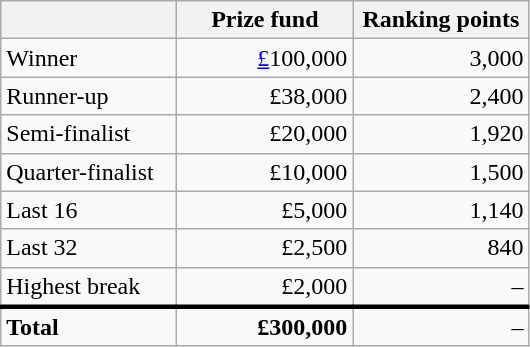<table class="wikitable">
<tr>
<th width=110px></th>
<th width=110px align="right">Prize fund</th>
<th width=110px align="right">Ranking points</th>
</tr>
<tr>
<td>Winner</td>
<td align="right"><a href='#'>£</a>100,000</td>
<td align="right">3,000</td>
</tr>
<tr>
<td>Runner-up</td>
<td align="right">£38,000</td>
<td align="right">2,400</td>
</tr>
<tr>
<td>Semi-finalist</td>
<td align="right">£20,000</td>
<td align="right">1,920</td>
</tr>
<tr>
<td>Quarter-finalist</td>
<td align="right">£10,000</td>
<td align="right">1,500</td>
</tr>
<tr>
<td>Last 16</td>
<td align="right">£5,000</td>
<td align="right">1,140</td>
</tr>
<tr>
<td>Last 32</td>
<td align="right">£2,500</td>
<td align="right">840</td>
</tr>
<tr>
<td>Highest break</td>
<td align="right">£2,000</td>
<td align="right">–</td>
</tr>
<tr style="border-top:medium solid">
<td><strong>Total</strong></td>
<td align="right"><strong>£300,000</strong></td>
<td align="right">–</td>
</tr>
</table>
